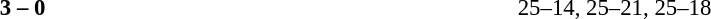<table width=100% cellspacing=1>
<tr>
<th width=20%></th>
<th width=12%></th>
<th width=20%></th>
<th width=33%></th>
<td></td>
</tr>
<tr style=font-size:95%>
<td align=right><strong></strong></td>
<td align=center><strong>3 – 0</strong></td>
<td></td>
<td>25–14, 25–21, 25–18</td>
</tr>
</table>
